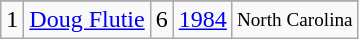<table class="wikitable">
<tr>
</tr>
<tr>
<td>1</td>
<td><a href='#'>Doug Flutie</a></td>
<td>6</td>
<td><a href='#'>1984</a></td>
<td style="font-size:80%;">North Carolina</td>
</tr>
</table>
